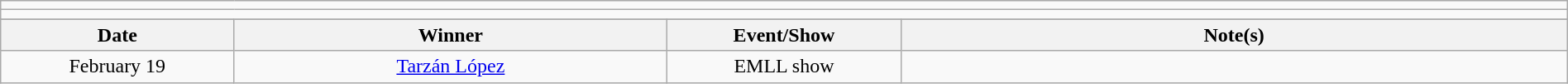<table class="wikitable" style="text-align:center; width:100%;">
<tr>
<td colspan=5></td>
</tr>
<tr>
<td colspan=5><strong></strong></td>
</tr>
<tr>
</tr>
<tr>
<th width=14%>Date</th>
<th width=26%>Winner</th>
<th width=14%>Event/Show</th>
<th width=40%>Note(s)</th>
</tr>
<tr>
<td>February 19</td>
<td><a href='#'>Tarzán López</a></td>
<td>EMLL show</td>
<td align=left></td>
</tr>
</table>
